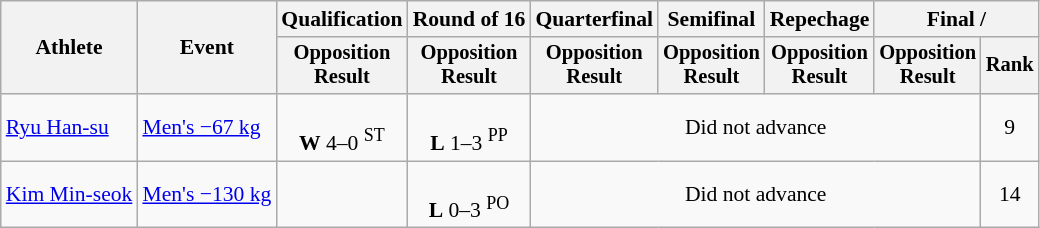<table class="wikitable" style="font-size:90%; text-align:center">
<tr>
<th rowspan="2">Athlete</th>
<th rowspan="2">Event</th>
<th>Qualification</th>
<th>Round of 16</th>
<th>Quarterfinal</th>
<th>Semifinal</th>
<th>Repechage</th>
<th colspan="2">Final / </th>
</tr>
<tr style="font-size: 95%">
<th>Opposition<br>Result</th>
<th>Opposition<br>Result</th>
<th>Opposition<br>Result</th>
<th>Opposition<br>Result</th>
<th>Opposition<br>Result</th>
<th>Opposition<br>Result</th>
<th>Rank</th>
</tr>
<tr>
<td style="text-align:left"><a href='#'>Ryu Han-su</a></td>
<td style="text-align:left"><a href='#'>Men's −67 kg</a></td>
<td><br><strong>W</strong> 4–0 <sup>ST</sup></td>
<td><br><strong>L</strong> 1–3 <sup>PP</sup></td>
<td colspan="4">Did not advance</td>
<td>9</td>
</tr>
<tr>
<td style="text-align:left"><a href='#'>Kim Min-seok</a></td>
<td style="text-align:left"><a href='#'>Men's −130 kg</a></td>
<td></td>
<td><br><strong>L</strong> 0–3 <sup>PO</sup></td>
<td colspan="4">Did not advance</td>
<td>14</td>
</tr>
</table>
